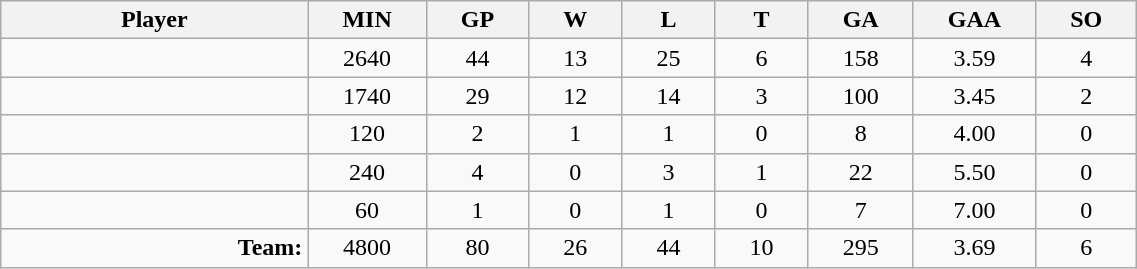<table class="wikitable sortable" width="60%">
<tr>
<th bgcolor="#DDDDFF" width="10%">Player</th>
<th width="3%" bgcolor="#DDDDFF" title="Minutes played">MIN</th>
<th width="3%" bgcolor="#DDDDFF" title="Games played in">GP</th>
<th width="3%" bgcolor="#DDDDFF" title="Wins">W</th>
<th width="3%" bgcolor="#DDDDFF"title="Losses">L</th>
<th width="3%" bgcolor="#DDDDFF" title="Ties">T</th>
<th width="3%" bgcolor="#DDDDFF" title="Goals against">GA</th>
<th width="3%" bgcolor="#DDDDFF" title="Goals against average">GAA</th>
<th width="3%" bgcolor="#DDDDFF"title="Shut-outs">SO</th>
</tr>
<tr align="center">
<td align="right"></td>
<td>2640</td>
<td>44</td>
<td>13</td>
<td>25</td>
<td>6</td>
<td>158</td>
<td>3.59</td>
<td>4</td>
</tr>
<tr align="center">
<td align="right"></td>
<td>1740</td>
<td>29</td>
<td>12</td>
<td>14</td>
<td>3</td>
<td>100</td>
<td>3.45</td>
<td>2</td>
</tr>
<tr align="center">
<td align="right"></td>
<td>120</td>
<td>2</td>
<td>1</td>
<td>1</td>
<td>0</td>
<td>8</td>
<td>4.00</td>
<td>0</td>
</tr>
<tr align="center">
<td align="right"></td>
<td>240</td>
<td>4</td>
<td>0</td>
<td>3</td>
<td>1</td>
<td>22</td>
<td>5.50</td>
<td>0</td>
</tr>
<tr align="center">
<td align="right"></td>
<td>60</td>
<td>1</td>
<td>0</td>
<td>1</td>
<td>0</td>
<td>7</td>
<td>7.00</td>
<td>0</td>
</tr>
<tr align="center">
<td align="right"><strong>Team:</strong></td>
<td>4800</td>
<td>80</td>
<td>26</td>
<td>44</td>
<td>10</td>
<td>295</td>
<td>3.69</td>
<td>6</td>
</tr>
</table>
